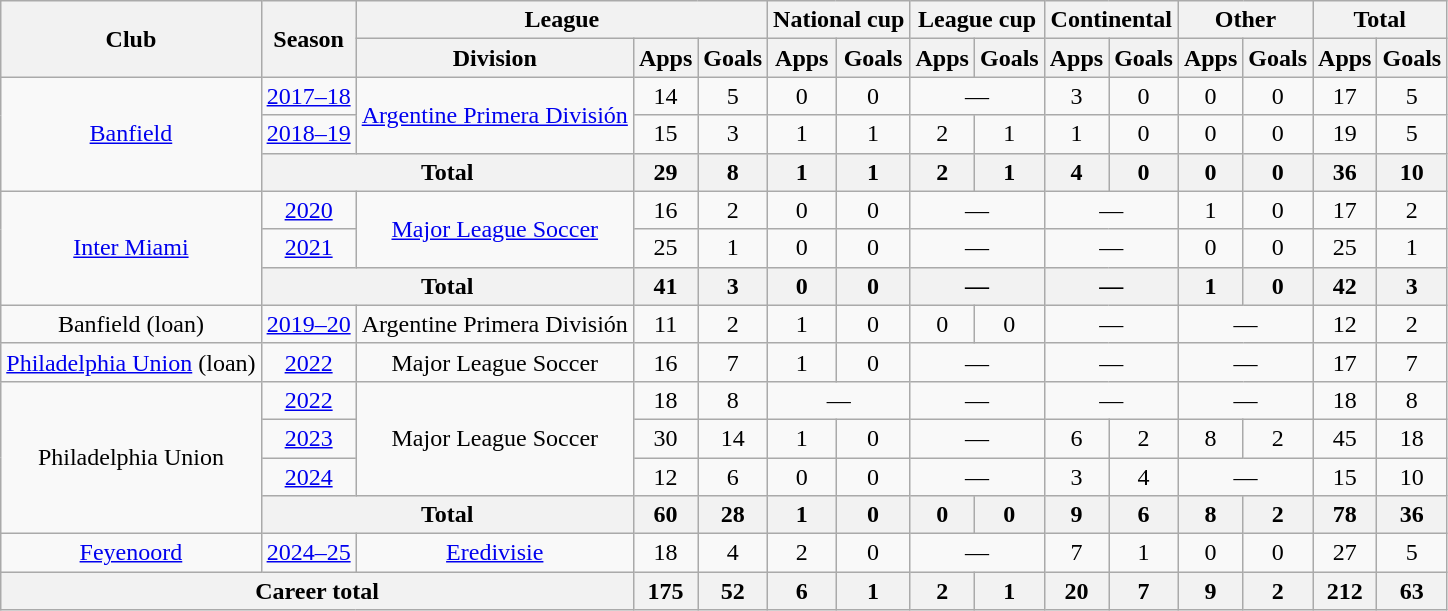<table class="wikitable" style="text-align:center">
<tr>
<th rowspan="2">Club</th>
<th rowspan="2">Season</th>
<th colspan="3">League</th>
<th colspan="2">National cup</th>
<th colspan="2">League cup</th>
<th colspan="2">Continental</th>
<th colspan="2">Other</th>
<th colspan="2">Total</th>
</tr>
<tr>
<th>Division</th>
<th>Apps</th>
<th>Goals</th>
<th>Apps</th>
<th>Goals</th>
<th>Apps</th>
<th>Goals</th>
<th>Apps</th>
<th>Goals</th>
<th>Apps</th>
<th>Goals</th>
<th>Apps</th>
<th>Goals</th>
</tr>
<tr>
<td rowspan="3"><a href='#'>Banfield</a></td>
<td><a href='#'>2017–18</a></td>
<td rowspan="2"><a href='#'>Argentine Primera División</a></td>
<td>14</td>
<td>5</td>
<td>0</td>
<td>0</td>
<td colspan="2">—</td>
<td>3</td>
<td>0</td>
<td>0</td>
<td>0</td>
<td>17</td>
<td>5</td>
</tr>
<tr>
<td><a href='#'>2018–19</a></td>
<td>15</td>
<td>3</td>
<td>1</td>
<td>1</td>
<td>2</td>
<td>1</td>
<td>1</td>
<td>0</td>
<td>0</td>
<td>0</td>
<td>19</td>
<td>5</td>
</tr>
<tr>
<th colspan="2">Total</th>
<th>29</th>
<th>8</th>
<th>1</th>
<th>1</th>
<th>2</th>
<th>1</th>
<th>4</th>
<th>0</th>
<th>0</th>
<th>0</th>
<th>36</th>
<th>10</th>
</tr>
<tr>
<td rowspan="3"><a href='#'>Inter Miami</a></td>
<td><a href='#'>2020</a></td>
<td rowspan="2"><a href='#'>Major League Soccer</a></td>
<td>16</td>
<td>2</td>
<td>0</td>
<td>0</td>
<td colspan="2">—</td>
<td colspan="2">—</td>
<td>1</td>
<td>0</td>
<td>17</td>
<td>2</td>
</tr>
<tr>
<td><a href='#'>2021</a></td>
<td>25</td>
<td>1</td>
<td>0</td>
<td>0</td>
<td colspan="2">—</td>
<td colspan="2">—</td>
<td>0</td>
<td>0</td>
<td>25</td>
<td>1</td>
</tr>
<tr>
<th colspan="2">Total</th>
<th>41</th>
<th>3</th>
<th>0</th>
<th>0</th>
<th colspan="2">—</th>
<th colspan="2">—</th>
<th>1</th>
<th>0</th>
<th>42</th>
<th>3</th>
</tr>
<tr>
<td>Banfield (loan)</td>
<td><a href='#'>2019–20</a></td>
<td>Argentine Primera División</td>
<td>11</td>
<td>2</td>
<td>1</td>
<td>0</td>
<td>0</td>
<td>0</td>
<td colspan="2">—</td>
<td colspan="2">—</td>
<td>12</td>
<td>2</td>
</tr>
<tr>
<td><a href='#'>Philadelphia Union</a> (loan)</td>
<td><a href='#'>2022</a></td>
<td>Major League Soccer</td>
<td>16</td>
<td>7</td>
<td>1</td>
<td>0</td>
<td colspan="2">—</td>
<td colspan="2">—</td>
<td colspan="2">—</td>
<td>17</td>
<td>7</td>
</tr>
<tr>
<td rowspan="4">Philadelphia Union</td>
<td><a href='#'>2022</a></td>
<td rowspan="3">Major League Soccer</td>
<td>18</td>
<td>8</td>
<td colspan="2">—</td>
<td colspan="2">—</td>
<td colspan="2">—</td>
<td colspan="2">—</td>
<td>18</td>
<td>8</td>
</tr>
<tr>
<td><a href='#'>2023</a></td>
<td>30</td>
<td>14</td>
<td>1</td>
<td>0</td>
<td colspan="2">—</td>
<td>6</td>
<td>2</td>
<td>8</td>
<td>2</td>
<td>45</td>
<td>18</td>
</tr>
<tr>
<td><a href='#'>2024</a></td>
<td>12</td>
<td>6</td>
<td>0</td>
<td>0</td>
<td colspan="2">—</td>
<td>3</td>
<td>4</td>
<td colspan="2">—</td>
<td>15</td>
<td>10</td>
</tr>
<tr>
<th colspan="2">Total</th>
<th>60</th>
<th>28</th>
<th>1</th>
<th>0</th>
<th>0</th>
<th>0</th>
<th>9</th>
<th>6</th>
<th>8</th>
<th>2</th>
<th>78</th>
<th>36</th>
</tr>
<tr>
<td><a href='#'>Feyenoord</a></td>
<td><a href='#'>2024–25</a></td>
<td><a href='#'>Eredivisie</a></td>
<td>18</td>
<td>4</td>
<td>2</td>
<td>0</td>
<td colspan="2">—</td>
<td>7</td>
<td>1</td>
<td>0</td>
<td>0</td>
<td>27</td>
<td>5</td>
</tr>
<tr>
<th colspan="3">Career total</th>
<th>175</th>
<th>52</th>
<th>6</th>
<th>1</th>
<th>2</th>
<th>1</th>
<th>20</th>
<th>7</th>
<th>9</th>
<th>2</th>
<th>212</th>
<th>63</th>
</tr>
</table>
